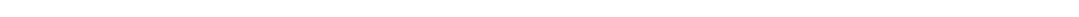<table style="width:1000px; text-align:center;">
<tr style="color:white;">
<td style="background:">5.6%</td>
<td style="background:"></td>
<td style="background:"><strong>45.77%</strong></td>
<td style="background:"></td>
<td style="background:">38.33%</td>
<td style="background:"></td>
<td style="background:"></td>
</tr>
<tr>
<td></td>
<td></td>
<td></td>
<td></td>
<td></td>
<td></td>
<td></td>
</tr>
</table>
